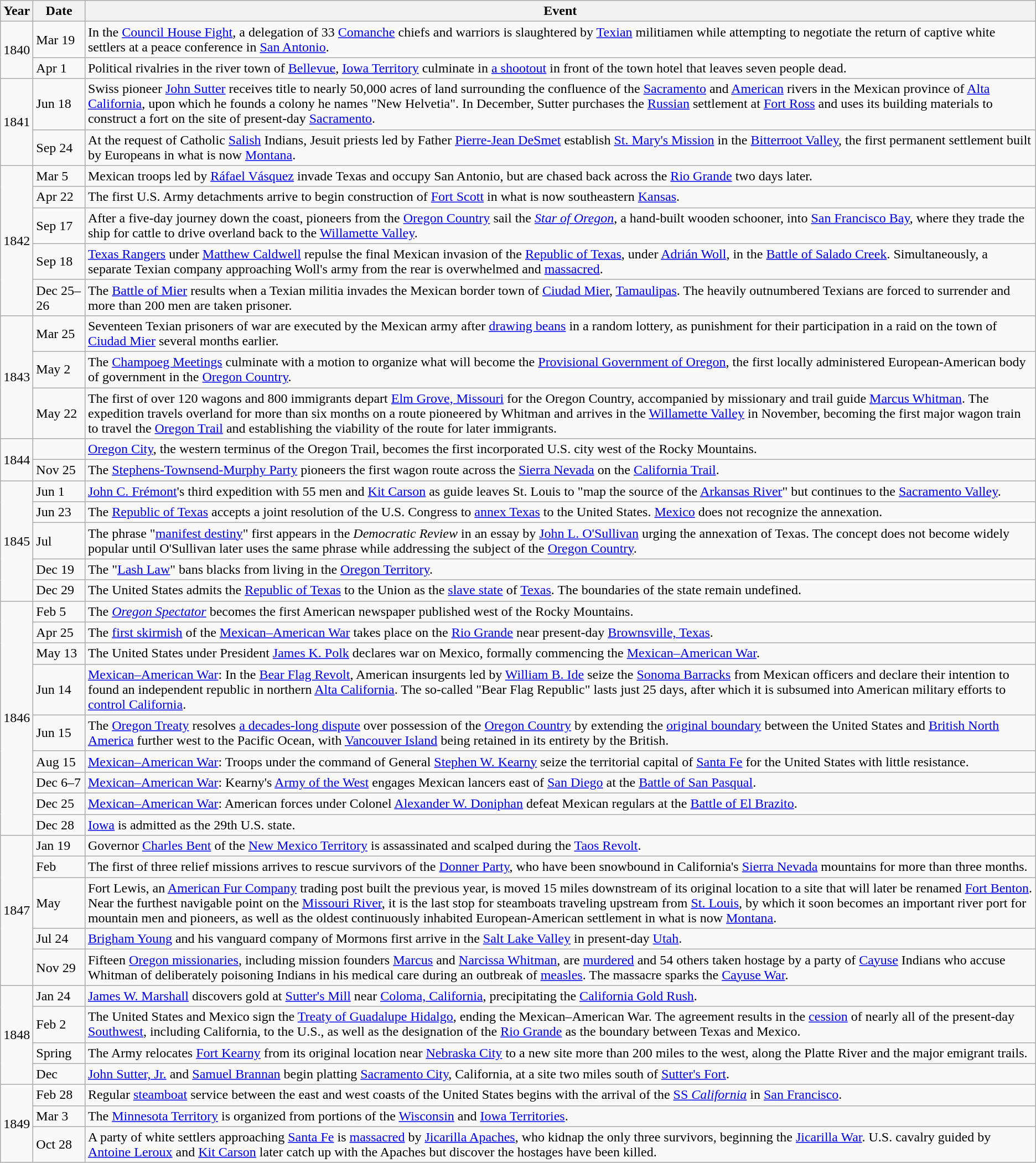<table class=wikitable>
<tr>
<th>Year</th>
<th width=55>Date</th>
<th>Event</th>
</tr>
<tr>
<td rowspan=2>1840</td>
<td>Mar 19</td>
<td>In the <a href='#'>Council House Fight</a>, a delegation of 33 <a href='#'>Comanche</a> chiefs and warriors is slaughtered by <a href='#'>Texian</a> militiamen while attempting to negotiate the return of captive white settlers at a peace conference in <a href='#'>San Antonio</a>.</td>
</tr>
<tr>
<td>Apr 1</td>
<td>Political rivalries in the river town of <a href='#'>Bellevue</a>, <a href='#'>Iowa Territory</a> culminate in <a href='#'>a shootout</a> in front of the town hotel that leaves seven people dead.</td>
</tr>
<tr>
<td rowspan=2>1841</td>
<td>Jun 18</td>
<td>Swiss pioneer <a href='#'>John Sutter</a> receives title to nearly 50,000 acres of land surrounding the confluence of the <a href='#'>Sacramento</a> and <a href='#'>American</a> rivers in the Mexican province of <a href='#'>Alta California</a>, upon which he founds a colony he names "New Helvetia". In December, Sutter purchases the <a href='#'>Russian</a> settlement at <a href='#'>Fort Ross</a> and uses its building materials to construct a fort on the site of present-day <a href='#'>Sacramento</a>.</td>
</tr>
<tr>
<td>Sep 24</td>
<td>At the request of Catholic <a href='#'>Salish</a> Indians, Jesuit priests led by Father <a href='#'>Pierre-Jean DeSmet</a> establish <a href='#'>St. Mary's Mission</a> in the <a href='#'>Bitterroot Valley</a>, the first permanent settlement built by Europeans in what is now <a href='#'>Montana</a>.</td>
</tr>
<tr>
<td rowspan=5>1842</td>
<td>Mar 5</td>
<td>Mexican troops led by <a href='#'>Ráfael Vásquez</a> invade Texas and occupy San Antonio, but are chased back across the <a href='#'>Rio Grande</a> two days later.</td>
</tr>
<tr>
<td>Apr 22</td>
<td>The first U.S. Army detachments arrive to begin construction of <a href='#'>Fort Scott</a> in what is now southeastern <a href='#'>Kansas</a>.</td>
</tr>
<tr>
<td>Sep 17</td>
<td>After a five-day journey down the coast, pioneers from the <a href='#'>Oregon Country</a> sail the <em><a href='#'>Star of Oregon</a></em>, a hand-built wooden schooner, into <a href='#'>San Francisco Bay</a>, where they trade the ship for cattle to drive overland back to the <a href='#'>Willamette Valley</a>.</td>
</tr>
<tr>
<td>Sep 18</td>
<td><a href='#'>Texas Rangers</a> under <a href='#'>Matthew Caldwell</a> repulse the final Mexican invasion of the <a href='#'>Republic of Texas</a>, under <a href='#'>Adrián Woll</a>, in the <a href='#'>Battle of Salado Creek</a>. Simultaneously, a separate Texian company approaching Woll's army from the rear is overwhelmed and <a href='#'>massacred</a>.</td>
</tr>
<tr>
<td>Dec 25–26</td>
<td>The <a href='#'>Battle of Mier</a> results when a Texian militia invades the Mexican border town of <a href='#'>Ciudad Mier</a>, <a href='#'>Tamaulipas</a>. The heavily outnumbered Texians are forced to surrender and more than 200 men are taken prisoner.</td>
</tr>
<tr>
<td rowspan=3>1843</td>
<td>Mar 25</td>
<td>Seventeen Texian prisoners of war are executed by the Mexican army after <a href='#'>drawing beans</a> in a random lottery, as punishment for their participation in a raid on the town of <a href='#'>Ciudad Mier</a> several months earlier.</td>
</tr>
<tr>
<td>May 2</td>
<td>The <a href='#'>Champoeg Meetings</a> culminate with a motion to organize what will become the <a href='#'>Provisional Government of Oregon</a>, the first locally administered European-American body of government in the <a href='#'>Oregon Country</a>.</td>
</tr>
<tr>
<td>May 22</td>
<td>The first of over 120 wagons and 800 immigrants depart <a href='#'>Elm Grove, Missouri</a> for the Oregon Country, accompanied by missionary and trail guide <a href='#'>Marcus Whitman</a>. The expedition travels overland for more than six months on a route pioneered by Whitman and arrives in the <a href='#'>Willamette Valley</a> in November, becoming the first major wagon train to travel the <a href='#'>Oregon Trail</a> and establishing the viability of the route for later immigrants.</td>
</tr>
<tr>
<td rowspan=2>1844</td>
<td></td>
<td><a href='#'>Oregon City</a>, the western terminus of the Oregon Trail, becomes the first incorporated U.S. city west of the Rocky Mountains.</td>
</tr>
<tr>
<td>Nov 25</td>
<td>The <a href='#'>Stephens-Townsend-Murphy Party</a> pioneers the first wagon route across the <a href='#'>Sierra Nevada</a> on the <a href='#'>California Trail</a>.</td>
</tr>
<tr>
<td rowspan=5>1845</td>
<td>Jun 1</td>
<td><a href='#'>John C. Frémont</a>'s third expedition with 55 men and <a href='#'>Kit Carson</a> as guide leaves St. Louis to "map the source of the <a href='#'>Arkansas River</a>" but continues to the <a href='#'>Sacramento Valley</a>.</td>
</tr>
<tr>
<td>Jun 23</td>
<td>The <a href='#'>Republic of Texas</a> accepts a joint resolution of the U.S. Congress to <a href='#'>annex Texas</a> to the United States. <a href='#'>Mexico</a> does not recognize the annexation.</td>
</tr>
<tr>
<td>Jul</td>
<td>The phrase "<a href='#'>manifest destiny</a>" first appears in the <em>Democratic Review</em> in an essay by <a href='#'>John L. O'Sullivan</a> urging the annexation of Texas. The concept does not become widely popular until O'Sullivan later uses the same phrase while addressing the subject of the <a href='#'>Oregon Country</a>.</td>
</tr>
<tr>
<td>Dec 19</td>
<td>The "<a href='#'>Lash Law</a>" bans blacks from living in the <a href='#'>Oregon Territory</a>.</td>
</tr>
<tr>
<td>Dec 29</td>
<td>The United States admits the <a href='#'>Republic of Texas</a> to the Union as the <a href='#'>slave state</a> of <a href='#'>Texas</a>. The boundaries of the state remain undefined.</td>
</tr>
<tr>
<td rowspan=9>1846</td>
<td>Feb 5</td>
<td>The <em><a href='#'>Oregon Spectator</a></em> becomes the first American newspaper published west of the Rocky Mountains.</td>
</tr>
<tr>
<td>Apr 25</td>
<td>The <a href='#'>first skirmish</a> of the <a href='#'>Mexican–American War</a> takes place on the <a href='#'>Rio Grande</a> near present-day <a href='#'>Brownsville, Texas</a>.</td>
</tr>
<tr>
<td>May 13</td>
<td>The United States under President <a href='#'>James K. Polk</a> declares war on Mexico, formally commencing the <a href='#'>Mexican–American War</a>.</td>
</tr>
<tr>
<td>Jun 14</td>
<td><a href='#'>Mexican–American War</a>: In the <a href='#'>Bear Flag Revolt</a>, American insurgents led by <a href='#'>William B. Ide</a> seize the <a href='#'>Sonoma Barracks</a> from Mexican officers and declare their intention to found an independent republic in northern <a href='#'>Alta California</a>. The so-called "Bear Flag Republic" lasts just 25 days, after which it is subsumed into American military efforts to <a href='#'>control California</a>.</td>
</tr>
<tr>
<td>Jun 15</td>
<td>The <a href='#'>Oregon Treaty</a> resolves <a href='#'>a decades-long dispute</a> over possession of the <a href='#'>Oregon Country</a> by extending the <a href='#'>original boundary</a> between the United States and <a href='#'>British North America</a> further west to the Pacific Ocean, with <a href='#'>Vancouver Island</a> being retained in its entirety by the British.</td>
</tr>
<tr>
<td>Aug 15</td>
<td><a href='#'>Mexican–American War</a>: Troops under the command of General <a href='#'>Stephen W. Kearny</a> seize the territorial capital of <a href='#'>Santa Fe</a> for the United States with little resistance.</td>
</tr>
<tr>
<td>Dec 6–7</td>
<td><a href='#'>Mexican–American War</a>: Kearny's <a href='#'>Army of the West</a> engages Mexican lancers east of <a href='#'>San Diego</a> at the <a href='#'>Battle of San Pasqual</a>.</td>
</tr>
<tr>
<td>Dec 25</td>
<td><a href='#'>Mexican–American War</a>: American forces under Colonel <a href='#'>Alexander W. Doniphan</a> defeat Mexican regulars at the <a href='#'>Battle of El Brazito</a>.</td>
</tr>
<tr>
<td>Dec 28</td>
<td><a href='#'>Iowa</a> is admitted as the 29th U.S. state.</td>
</tr>
<tr>
<td rowspan=5>1847</td>
<td>Jan 19</td>
<td>Governor <a href='#'>Charles Bent</a> of the <a href='#'>New Mexico Territory</a> is assassinated and scalped during the <a href='#'>Taos Revolt</a>.</td>
</tr>
<tr>
<td>Feb</td>
<td>The first of three relief missions arrives to rescue survivors of the <a href='#'>Donner Party</a>, who have been snowbound in California's <a href='#'>Sierra Nevada</a> mountains for more than three months.</td>
</tr>
<tr>
<td>May</td>
<td>Fort Lewis, an <a href='#'>American Fur Company</a> trading post built the previous year, is moved 15 miles downstream of its original location to a site that will later be renamed <a href='#'>Fort Benton</a>. Near the furthest navigable point on the <a href='#'>Missouri River</a>, it is the last stop for steamboats traveling upstream from <a href='#'>St. Louis</a>, by which it soon becomes an important river port for mountain men and pioneers, as well as the oldest continuously inhabited European-American settlement in what is now <a href='#'>Montana</a>.</td>
</tr>
<tr>
<td>Jul 24</td>
<td><a href='#'>Brigham Young</a> and his vanguard company of Mormons first arrive in the <a href='#'>Salt Lake Valley</a> in present-day <a href='#'>Utah</a>.</td>
</tr>
<tr>
<td>Nov 29</td>
<td>Fifteen <a href='#'>Oregon missionaries</a>, including mission founders <a href='#'>Marcus</a> and <a href='#'>Narcissa Whitman</a>, are <a href='#'>murdered</a> and 54 others taken hostage by a party of <a href='#'>Cayuse</a> Indians who accuse Whitman of deliberately poisoning Indians in his medical care during an outbreak of <a href='#'>measles</a>. The massacre sparks the <a href='#'>Cayuse War</a>.</td>
</tr>
<tr>
<td rowspan=4>1848</td>
<td>Jan 24</td>
<td><a href='#'>James W. Marshall</a> discovers gold at <a href='#'>Sutter's Mill</a> near <a href='#'>Coloma, California</a>, precipitating the <a href='#'>California Gold Rush</a>.</td>
</tr>
<tr>
<td>Feb 2</td>
<td>The United States and Mexico sign the <a href='#'>Treaty of Guadalupe Hidalgo</a>, ending the Mexican–American War. The agreement results in the <a href='#'>cession</a> of nearly all of the present-day <a href='#'>Southwest</a>, including California, to the U.S., as well as the designation of the <a href='#'>Rio Grande</a> as the boundary between Texas and Mexico.</td>
</tr>
<tr>
<td>Spring</td>
<td>The Army relocates <a href='#'>Fort Kearny</a> from its original location near <a href='#'>Nebraska City</a> to a new site more than 200 miles to the west, along the Platte River and the major emigrant trails.</td>
</tr>
<tr>
<td>Dec</td>
<td><a href='#'>John Sutter, Jr.</a> and <a href='#'>Samuel Brannan</a> begin platting <a href='#'>Sacramento City</a>, California, at a site two miles south of <a href='#'>Sutter's Fort</a>.</td>
</tr>
<tr>
<td rowspan=3>1849</td>
<td>Feb 28</td>
<td>Regular <a href='#'>steamboat</a> service between the east and west coasts of the United States begins with the arrival of the <a href='#'>SS <em>California</em></a> in <a href='#'>San Francisco</a>.</td>
</tr>
<tr>
<td>Mar 3</td>
<td>The <a href='#'>Minnesota Territory</a> is organized from portions of the <a href='#'>Wisconsin</a> and <a href='#'>Iowa Territories</a>.</td>
</tr>
<tr>
<td>Oct 28</td>
<td>A party of white settlers approaching <a href='#'>Santa Fe</a> is <a href='#'>massacred</a> by <a href='#'>Jicarilla Apaches</a>, who kidnap the only three survivors, beginning the <a href='#'>Jicarilla War</a>. U.S. cavalry guided by <a href='#'>Antoine Leroux</a> and <a href='#'>Kit Carson</a> later catch up with the Apaches but discover the hostages have been killed.</td>
</tr>
</table>
